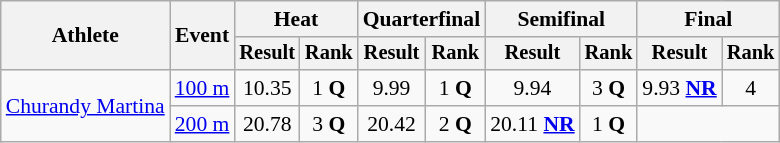<table class=wikitable style="font-size:90%">
<tr>
<th rowspan="2">Athlete</th>
<th rowspan="2">Event</th>
<th colspan="2">Heat</th>
<th colspan="2">Quarterfinal</th>
<th colspan="2">Semifinal</th>
<th colspan="2">Final</th>
</tr>
<tr style="font-size:95%">
<th>Result</th>
<th>Rank</th>
<th>Result</th>
<th>Rank</th>
<th>Result</th>
<th>Rank</th>
<th>Result</th>
<th>Rank</th>
</tr>
<tr align=center>
<td align=left rowspan=2><a href='#'>Churandy Martina</a></td>
<td align=left><a href='#'>100 m</a></td>
<td>10.35</td>
<td>1 <strong>Q</strong></td>
<td>9.99</td>
<td>1 <strong>Q</strong></td>
<td>9.94</td>
<td>3 <strong>Q</strong></td>
<td>9.93 <strong><a href='#'>NR</a></strong></td>
<td>4</td>
</tr>
<tr align=center>
<td align=left><a href='#'>200 m</a></td>
<td>20.78</td>
<td>3 <strong>Q</strong></td>
<td>20.42</td>
<td>2 <strong>Q</strong></td>
<td>20.11 <strong><a href='#'>NR</a></strong></td>
<td>1 <strong>Q</strong></td>
<td colspan=2></td>
</tr>
</table>
